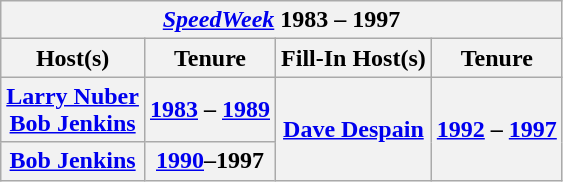<table class="wikitable sortable">
<tr>
<th colspan="10"><em><a href='#'>SpeedWeek</a></em> 1983 – 1997</th>
</tr>
<tr>
<th>Host(s)</th>
<th>Tenure</th>
<th>Fill-In Host(s)</th>
<th>Tenure</th>
</tr>
<tr>
<th><a href='#'>Larry Nuber</a><br><a href='#'>Bob Jenkins</a></th>
<th><a href='#'>1983</a> – <a href='#'>1989</a></th>
<th rowspan="2"><a href='#'>Dave Despain</a></th>
<th rowspan="2"><a href='#'>1992</a> – <a href='#'>1997</a></th>
</tr>
<tr>
<th><a href='#'>Bob Jenkins</a></th>
<th><a href='#'>1990</a>–1997</th>
</tr>
</table>
